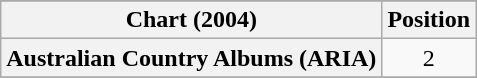<table class="wikitable sortable plainrowheaders" style="text-align:center">
<tr>
</tr>
<tr>
<th scope="col">Chart (2004)</th>
<th scope="col">Position</th>
</tr>
<tr>
<th scope="row">Australian Country Albums (ARIA)</th>
<td align="center">2</td>
</tr>
<tr>
</tr>
</table>
